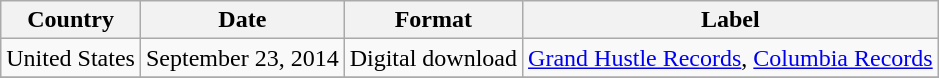<table class="wikitable plainrowheaders">
<tr>
<th scope="col">Country</th>
<th>Date</th>
<th>Format</th>
<th>Label</th>
</tr>
<tr>
<td>United States</td>
<td>September 23, 2014</td>
<td>Digital download</td>
<td><a href='#'>Grand Hustle Records</a>, <a href='#'>Columbia Records</a></td>
</tr>
<tr>
</tr>
</table>
